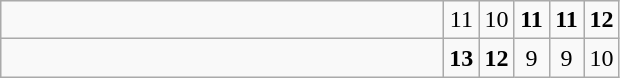<table class="wikitable">
<tr>
<td style="width:18em"></td>
<td align=center style="width:1em">11</td>
<td align=center style="width:1em">10</td>
<td align=center style="width:1em"><strong>11</strong></td>
<td align=center style="width:1em"><strong>11</strong></td>
<td align=center style="width:1em"><strong>12</strong></td>
</tr>
<tr>
<td style="width:18em"></td>
<td align=center style="width:1em"><strong>13</strong></td>
<td align=center style="width:1em"><strong>12</strong></td>
<td align=center style="width:1em">9</td>
<td align=center style="width:1em">9</td>
<td align=center style="width:1em">10</td>
</tr>
</table>
